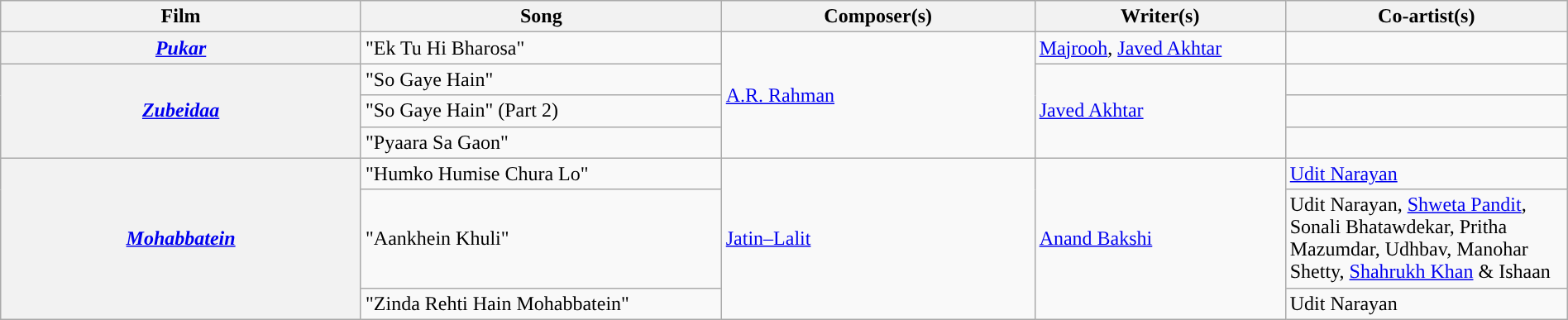<table class="wikitable plainrowheaders" style="width:100%; textcolor:#000">
<tr style="background:#b0e0e66;">
<th scope="col" style="width:23%;"><strong>Film</strong></th>
<th scope="col" style="width:23%;"><strong>Song</strong></th>
<th scope="col" style="width:20%;"><strong>Composer(s)</strong></th>
<th scope="col" style="width:16%;"><strong>Writer(s)</strong></th>
<th scope="col" style="width:18%;"><strong>Co-artist(s)</strong></th>
</tr>
<tr>
<th><em><a href='#'>Pukar</a></em></th>
<td>"Ek Tu Hi Bharosa"</td>
<td rowspan=4><a href='#'>A.R. Rahman</a></td>
<td><a href='#'>Majrooh</a>, <a href='#'>Javed Akhtar</a></td>
<td></td>
</tr>
<tr>
<th Rowspan=3><em><a href='#'>Zubeidaa</a></em></th>
<td>"So Gaye Hain"</td>
<td rowspan=3><a href='#'>Javed Akhtar</a></td>
<td></td>
</tr>
<tr>
<td>"So Gaye Hain" (Part 2)</td>
<td></td>
</tr>
<tr>
<td>"Pyaara Sa Gaon"</td>
</tr>
<tr>
<th Rowspan=3><em><a href='#'>Mohabbatein</a></em></th>
<td>"Humko Humise Chura Lo"</td>
<td rowspan=3><a href='#'>Jatin–Lalit</a></td>
<td rowspan=3><a href='#'>Anand Bakshi</a></td>
<td><a href='#'>Udit Narayan</a></td>
</tr>
<tr>
<td>"Aankhein Khuli"</td>
<td>Udit Narayan, <a href='#'>Shweta Pandit</a>, Sonali Bhatawdekar, Pritha Mazumdar, Udhbav, Manohar Shetty, <a href='#'>Shahrukh Khan</a> & Ishaan</td>
</tr>
<tr>
<td>"Zinda Rehti Hain Mohabbatein"</td>
<td>Udit Narayan</td>
</tr>
</table>
